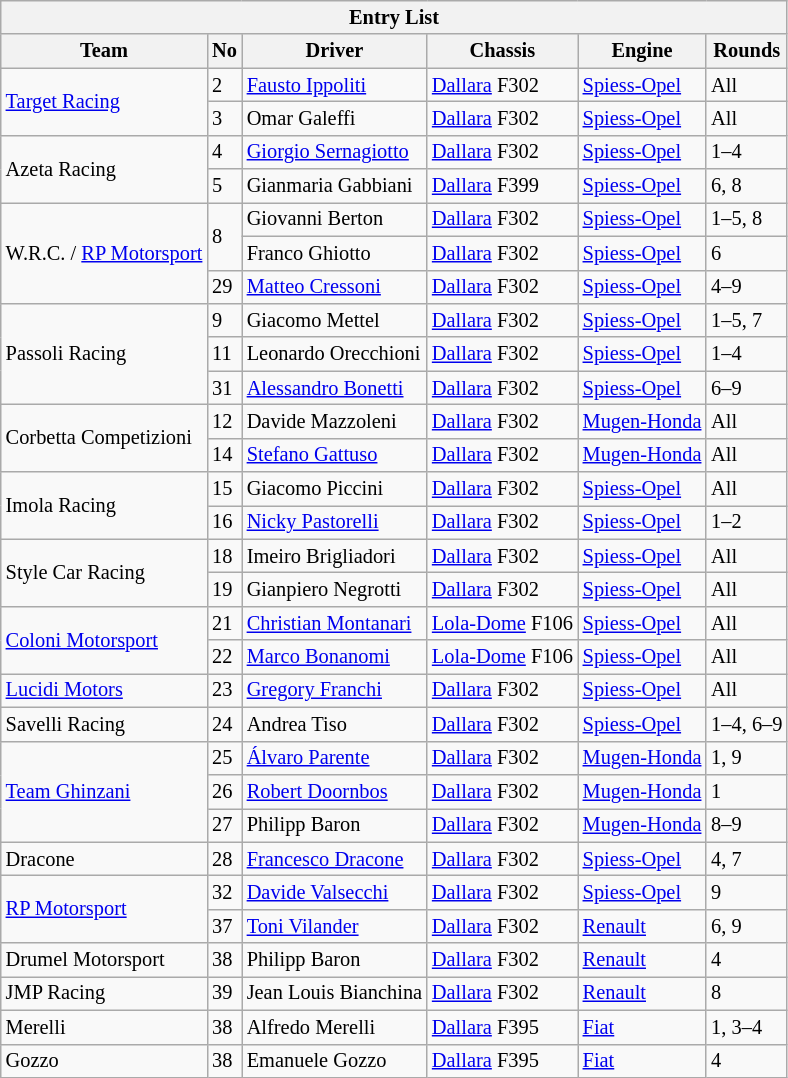<table class="wikitable" style="font-size: 85%;">
<tr>
<th colspan=6 align= "center">Entry List</th>
</tr>
<tr>
<th>Team</th>
<th>No</th>
<th>Driver</th>
<th>Chassis</th>
<th>Engine</th>
<th>Rounds</th>
</tr>
<tr>
<td rowspan=2> <a href='#'>Target Racing</a></td>
<td>2</td>
<td> <a href='#'>Fausto Ippoliti</a></td>
<td><a href='#'>Dallara</a> F302</td>
<td><a href='#'>Spiess-Opel</a></td>
<td>All</td>
</tr>
<tr>
<td>3</td>
<td> Omar Galeffi</td>
<td><a href='#'>Dallara</a> F302</td>
<td><a href='#'>Spiess-Opel</a></td>
<td>All</td>
</tr>
<tr>
<td rowspan=2> Azeta Racing</td>
<td>4</td>
<td> <a href='#'>Giorgio Sernagiotto</a></td>
<td><a href='#'>Dallara</a> F302</td>
<td><a href='#'>Spiess-Opel</a></td>
<td>1–4</td>
</tr>
<tr>
<td>5</td>
<td> Gianmaria Gabbiani</td>
<td><a href='#'>Dallara</a> F399</td>
<td><a href='#'>Spiess-Opel</a></td>
<td>6, 8</td>
</tr>
<tr>
<td rowspan=3> W.R.C. / <a href='#'>RP Motorsport</a></td>
<td rowspan=2>8</td>
<td> Giovanni Berton</td>
<td><a href='#'>Dallara</a> F302</td>
<td><a href='#'>Spiess-Opel</a></td>
<td>1–5, 8</td>
</tr>
<tr>
<td> Franco Ghiotto</td>
<td><a href='#'>Dallara</a> F302</td>
<td><a href='#'>Spiess-Opel</a></td>
<td>6</td>
</tr>
<tr>
<td>29</td>
<td> <a href='#'>Matteo Cressoni</a></td>
<td><a href='#'>Dallara</a> F302</td>
<td><a href='#'>Spiess-Opel</a></td>
<td>4–9</td>
</tr>
<tr>
<td rowspan=3> Passoli Racing</td>
<td>9</td>
<td> Giacomo Mettel</td>
<td><a href='#'>Dallara</a> F302</td>
<td><a href='#'>Spiess-Opel</a></td>
<td>1–5, 7</td>
</tr>
<tr>
<td>11</td>
<td> Leonardo Orecchioni</td>
<td><a href='#'>Dallara</a> F302</td>
<td><a href='#'>Spiess-Opel</a></td>
<td>1–4</td>
</tr>
<tr>
<td>31</td>
<td> <a href='#'>Alessandro Bonetti</a></td>
<td><a href='#'>Dallara</a> F302</td>
<td><a href='#'>Spiess-Opel</a></td>
<td>6–9</td>
</tr>
<tr>
<td rowspan=2> Corbetta Competizioni</td>
<td>12</td>
<td> Davide Mazzoleni</td>
<td><a href='#'>Dallara</a> F302</td>
<td><a href='#'>Mugen-Honda</a></td>
<td>All</td>
</tr>
<tr>
<td>14</td>
<td> <a href='#'>Stefano Gattuso</a></td>
<td><a href='#'>Dallara</a> F302</td>
<td><a href='#'>Mugen-Honda</a></td>
<td>All</td>
</tr>
<tr>
<td rowspan=2> Imola Racing</td>
<td>15</td>
<td> Giacomo Piccini</td>
<td><a href='#'>Dallara</a> F302</td>
<td><a href='#'>Spiess-Opel</a></td>
<td>All</td>
</tr>
<tr>
<td>16</td>
<td> <a href='#'>Nicky Pastorelli</a></td>
<td><a href='#'>Dallara</a> F302</td>
<td><a href='#'>Spiess-Opel</a></td>
<td>1–2</td>
</tr>
<tr>
<td rowspan=2> Style Car Racing</td>
<td>18</td>
<td> Imeiro Brigliadori</td>
<td><a href='#'>Dallara</a> F302</td>
<td><a href='#'>Spiess-Opel</a></td>
<td>All</td>
</tr>
<tr>
<td>19</td>
<td> Gianpiero Negrotti</td>
<td><a href='#'>Dallara</a> F302</td>
<td><a href='#'>Spiess-Opel</a></td>
<td>All</td>
</tr>
<tr>
<td rowspan=2> <a href='#'>Coloni Motorsport</a></td>
<td>21</td>
<td> <a href='#'>Christian Montanari</a></td>
<td><a href='#'>Lola-Dome</a> F106</td>
<td><a href='#'>Spiess-Opel</a></td>
<td>All</td>
</tr>
<tr>
<td>22</td>
<td> <a href='#'>Marco Bonanomi</a></td>
<td><a href='#'>Lola-Dome</a> F106</td>
<td><a href='#'>Spiess-Opel</a></td>
<td>All</td>
</tr>
<tr>
<td> <a href='#'>Lucidi Motors</a></td>
<td>23</td>
<td> <a href='#'>Gregory Franchi</a></td>
<td><a href='#'>Dallara</a> F302</td>
<td><a href='#'>Spiess-Opel</a></td>
<td>All</td>
</tr>
<tr>
<td> Savelli Racing</td>
<td>24</td>
<td> Andrea Tiso</td>
<td><a href='#'>Dallara</a> F302</td>
<td><a href='#'>Spiess-Opel</a></td>
<td>1–4, 6–9</td>
</tr>
<tr>
<td rowspan=3> <a href='#'>Team Ghinzani</a></td>
<td>25</td>
<td> <a href='#'>Álvaro Parente</a></td>
<td><a href='#'>Dallara</a> F302</td>
<td><a href='#'>Mugen-Honda</a></td>
<td>1, 9</td>
</tr>
<tr>
<td>26</td>
<td> <a href='#'>Robert Doornbos</a></td>
<td><a href='#'>Dallara</a> F302</td>
<td><a href='#'>Mugen-Honda</a></td>
<td>1</td>
</tr>
<tr>
<td>27</td>
<td> Philipp Baron</td>
<td><a href='#'>Dallara</a> F302</td>
<td><a href='#'>Mugen-Honda</a></td>
<td>8–9</td>
</tr>
<tr>
<td> Dracone</td>
<td>28</td>
<td> <a href='#'>Francesco Dracone</a></td>
<td><a href='#'>Dallara</a> F302</td>
<td><a href='#'>Spiess-Opel</a></td>
<td>4, 7</td>
</tr>
<tr>
<td rowspan=2> <a href='#'>RP Motorsport</a></td>
<td>32</td>
<td> <a href='#'>Davide Valsecchi</a></td>
<td><a href='#'>Dallara</a> F302</td>
<td><a href='#'>Spiess-Opel</a></td>
<td>9</td>
</tr>
<tr>
<td>37</td>
<td> <a href='#'>Toni Vilander</a></td>
<td><a href='#'>Dallara</a> F302</td>
<td><a href='#'>Renault</a></td>
<td>6, 9</td>
</tr>
<tr>
<td> Drumel Motorsport</td>
<td>38</td>
<td> Philipp Baron</td>
<td><a href='#'>Dallara</a> F302</td>
<td><a href='#'>Renault</a></td>
<td>4</td>
</tr>
<tr>
<td> JMP Racing</td>
<td>39</td>
<td> Jean Louis Bianchina</td>
<td><a href='#'>Dallara</a> F302</td>
<td><a href='#'>Renault</a></td>
<td>8</td>
</tr>
<tr>
<td> Merelli</td>
<td>38</td>
<td> Alfredo Merelli</td>
<td><a href='#'>Dallara</a> F395</td>
<td><a href='#'>Fiat</a></td>
<td>1, 3–4</td>
</tr>
<tr>
<td> Gozzo</td>
<td>38</td>
<td> Emanuele Gozzo</td>
<td><a href='#'>Dallara</a> F395</td>
<td><a href='#'>Fiat</a></td>
<td>4</td>
</tr>
</table>
